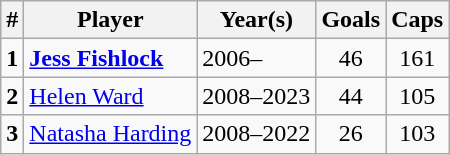<table class="wikitable sortable">
<tr>
<th width =>#</th>
<th width =>Player</th>
<th width =>Year(s)</th>
<th width =>Goals</th>
<th width =>Caps</th>
</tr>
<tr>
<td align=center><strong>1</strong></td>
<td><strong><a href='#'>Jess Fishlock</a></strong></td>
<td>2006–</td>
<td align=center>46</td>
<td align=center>161</td>
</tr>
<tr>
<td align=center><strong>2</strong></td>
<td><a href='#'>Helen Ward</a></td>
<td>2008–2023</td>
<td align=center>44</td>
<td align=center>105</td>
</tr>
<tr>
<td align=center><strong>3</strong></td>
<td><a href='#'>Natasha Harding</a></td>
<td>2008–2022</td>
<td align=center>26</td>
<td align=center>103<br></td>
</tr>
</table>
